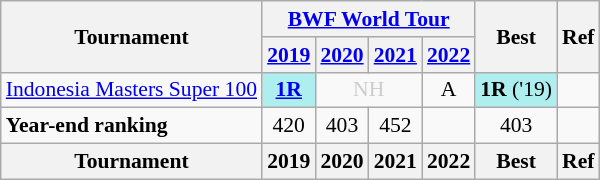<table style='font-size: 90%; text-align:center;' class='wikitable'>
<tr>
<th rowspan="2">Tournament</th>
<th colspan="4"><a href='#'>BWF World Tour</a></th>
<th rowspan="2">Best</th>
<th rowspan="2">Ref</th>
</tr>
<tr>
<th><a href='#'>2019</a></th>
<th><a href='#'>2020</a></th>
<th><a href='#'>2021</a></th>
<th><a href='#'>2022</a></th>
</tr>
<tr>
<td align=left><a href='#'>Indonesia Masters Super 100</a></td>
<td bgcolor=AFEEEE><strong><a href='#'>1R</a></strong></td>
<td colspan="2" style=color:#ccc>NH</td>
<td>A</td>
<td bgcolor=AFEEEE><strong>1R</strong> ('19)</td>
</tr>
<tr>
<td align=left><strong>Year-end ranking</strong></td>
<td>420</td>
<td>403</td>
<td>452</td>
<td></td>
<td>403</td>
<td></td>
</tr>
<tr>
<th>Tournament</th>
<th>2019</th>
<th>2020</th>
<th>2021</th>
<th>2022</th>
<th>Best</th>
<th>Ref</th>
</tr>
</table>
